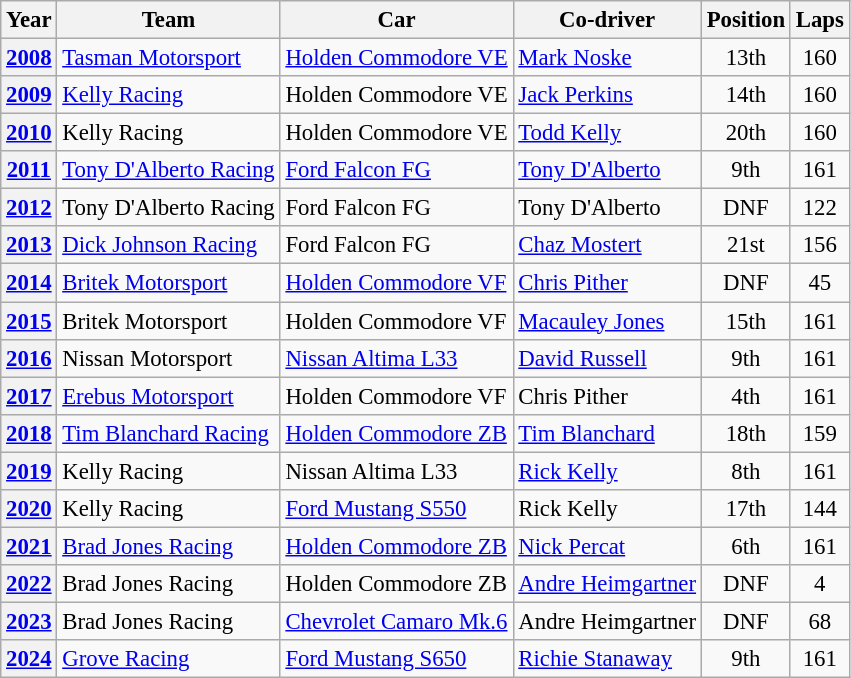<table class="wikitable" style="font-size: 95%;">
<tr>
<th>Year</th>
<th>Team</th>
<th>Car</th>
<th>Co-driver</th>
<th>Position</th>
<th>Laps</th>
</tr>
<tr>
<th><a href='#'>2008</a></th>
<td><a href='#'>Tasman Motorsport</a></td>
<td><a href='#'>Holden Commodore VE</a></td>
<td> <a href='#'>Mark Noske</a></td>
<td align="center">13th</td>
<td align="center">160</td>
</tr>
<tr>
<th><a href='#'>2009</a></th>
<td><a href='#'>Kelly Racing</a></td>
<td>Holden Commodore VE</td>
<td> <a href='#'>Jack Perkins</a></td>
<td align="center">14th</td>
<td align="center">160</td>
</tr>
<tr>
<th><a href='#'>2010</a></th>
<td>Kelly Racing</td>
<td>Holden Commodore VE</td>
<td> <a href='#'>Todd Kelly</a></td>
<td align="center">20th</td>
<td align="center">160</td>
</tr>
<tr>
<th><a href='#'>2011</a></th>
<td><a href='#'>Tony D'Alberto Racing</a></td>
<td><a href='#'>Ford Falcon FG</a></td>
<td> <a href='#'>Tony D'Alberto</a></td>
<td align="center">9th</td>
<td align="center">161</td>
</tr>
<tr>
<th><a href='#'>2012</a></th>
<td>Tony D'Alberto Racing</td>
<td>Ford Falcon FG</td>
<td> Tony D'Alberto</td>
<td align="center">DNF</td>
<td align="center">122</td>
</tr>
<tr>
<th><a href='#'>2013</a></th>
<td><a href='#'>Dick Johnson Racing</a></td>
<td>Ford Falcon FG</td>
<td> <a href='#'>Chaz Mostert</a></td>
<td align="center">21st</td>
<td align="center">156</td>
</tr>
<tr>
<th><a href='#'>2014</a></th>
<td><a href='#'>Britek Motorsport</a></td>
<td><a href='#'>Holden Commodore VF</a></td>
<td> <a href='#'>Chris Pither</a></td>
<td align="center">DNF</td>
<td align="center">45</td>
</tr>
<tr>
<th><a href='#'>2015</a></th>
<td>Britek Motorsport</td>
<td>Holden Commodore VF</td>
<td> <a href='#'>Macauley Jones</a></td>
<td align="center">15th</td>
<td align="center">161</td>
</tr>
<tr>
<th><a href='#'>2016</a></th>
<td>Nissan Motorsport</td>
<td><a href='#'>Nissan Altima L33</a></td>
<td> <a href='#'>David Russell</a></td>
<td align="center">9th</td>
<td align="center">161</td>
</tr>
<tr>
<th><a href='#'>2017</a></th>
<td><a href='#'>Erebus Motorsport</a></td>
<td>Holden Commodore VF</td>
<td> Chris Pither</td>
<td align="center">4th</td>
<td align="center">161</td>
</tr>
<tr>
<th><a href='#'>2018</a></th>
<td><a href='#'>Tim Blanchard Racing</a></td>
<td><a href='#'>Holden Commodore ZB</a></td>
<td> <a href='#'>Tim Blanchard</a></td>
<td align="center">18th</td>
<td align="center">159</td>
</tr>
<tr>
<th><a href='#'>2019</a></th>
<td>Kelly Racing</td>
<td>Nissan Altima L33</td>
<td> <a href='#'>Rick Kelly</a></td>
<td align="center">8th</td>
<td align="center">161</td>
</tr>
<tr>
<th><a href='#'>2020</a></th>
<td>Kelly Racing</td>
<td><a href='#'>Ford Mustang S550</a></td>
<td> Rick Kelly</td>
<td align="center">17th</td>
<td align="center">144</td>
</tr>
<tr>
<th><a href='#'>2021</a></th>
<td><a href='#'>Brad Jones Racing</a></td>
<td><a href='#'>Holden Commodore ZB</a></td>
<td> <a href='#'>Nick Percat</a></td>
<td align="center">6th</td>
<td align="center">161</td>
</tr>
<tr>
<th><a href='#'>2022</a></th>
<td>Brad Jones Racing</td>
<td>Holden Commodore ZB</td>
<td> <a href='#'>Andre Heimgartner</a></td>
<td align="center">DNF</td>
<td align="center">4</td>
</tr>
<tr>
<th><a href='#'>2023</a></th>
<td>Brad Jones Racing</td>
<td><a href='#'>Chevrolet Camaro Mk.6</a></td>
<td> Andre Heimgartner</td>
<td align=center>DNF</td>
<td align=center>68</td>
</tr>
<tr>
<th><a href='#'>2024</a></th>
<td><a href='#'>Grove Racing</a></td>
<td><a href='#'>Ford Mustang S650</a></td>
<td> <a href='#'>Richie Stanaway</a></td>
<td align="center">9th</td>
<td align="center">161</td>
</tr>
</table>
